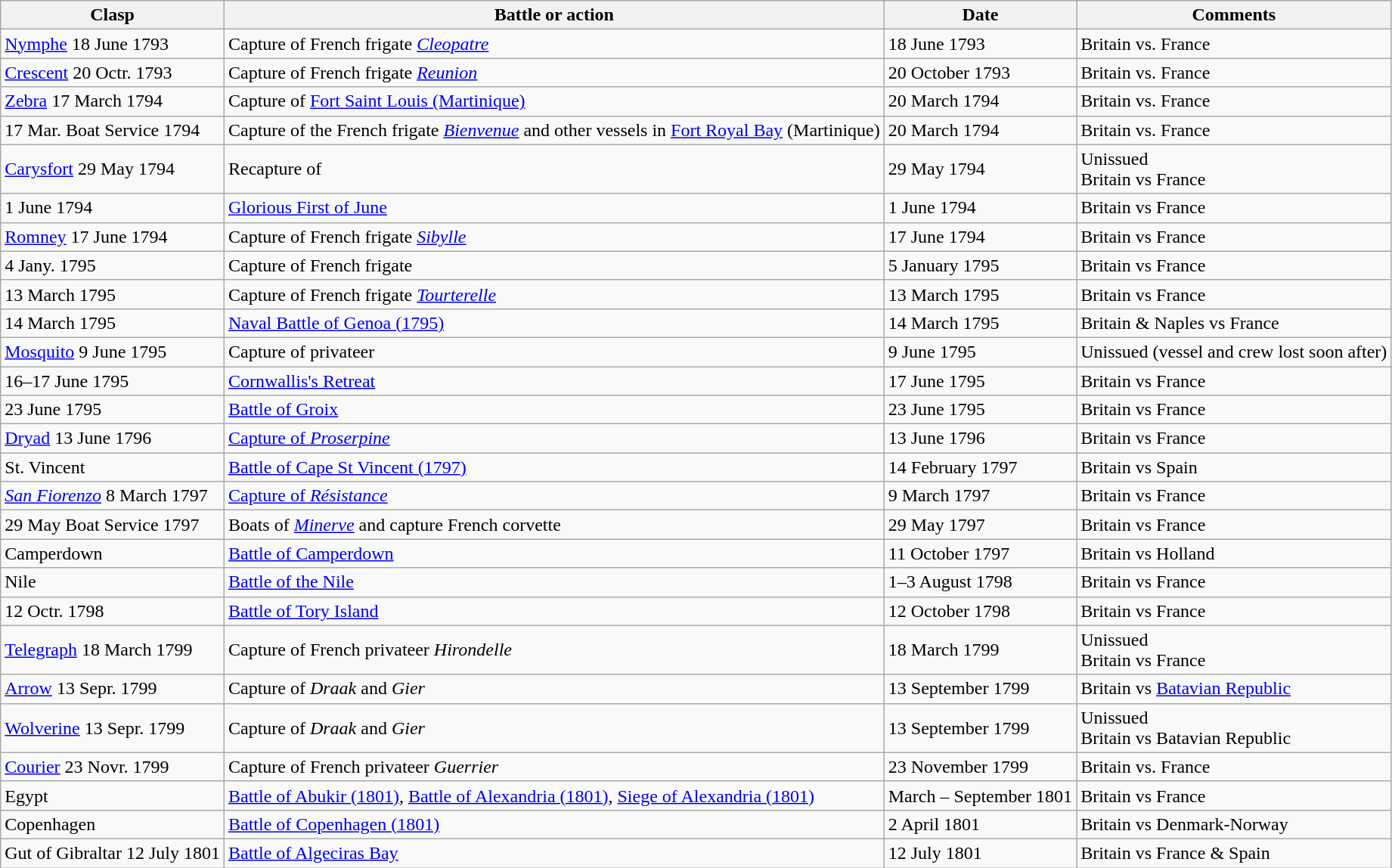<table class ="wikitable sortable">
<tr>
<th>Clasp</th>
<th>Battle or action</th>
<th>Date</th>
<th>Comments</th>
</tr>
<tr>
<td><a href='#'>Nymphe</a> 18 June 1793</td>
<td>Capture of French frigate <a href='#'><em>Cleopatre</em></a></td>
<td>18 June 1793</td>
<td>Britain vs. France</td>
</tr>
<tr>
<td><a href='#'>Crescent</a> 20 Octr. 1793</td>
<td>Capture of French frigate <a href='#'><em>Reunion</em></a></td>
<td>20 October 1793</td>
<td>Britain vs. France</td>
</tr>
<tr>
<td><a href='#'>Zebra</a> 17 March 1794</td>
<td>Capture of <a href='#'>Fort Saint Louis (Martinique)</a></td>
<td>20 March 1794</td>
<td>Britain vs. France</td>
</tr>
<tr>
<td>17 Mar. Boat Service 1794</td>
<td>Capture of the French frigate <a href='#'><em>Bienvenue</em></a> and other vessels in <a href='#'>Fort Royal Bay</a> (Martinique)</td>
<td>20 March 1794</td>
<td>Britain vs. France</td>
</tr>
<tr>
<td><a href='#'>Carysfort</a> 29 May 1794</td>
<td>Recapture of </td>
<td>29 May 1794</td>
<td>Unissued <br>Britain vs France</td>
</tr>
<tr>
<td>1 June 1794</td>
<td><a href='#'>Glorious First of June</a></td>
<td>1 June 1794</td>
<td>Britain vs France</td>
</tr>
<tr>
<td><a href='#'>Romney</a> 17 June 1794</td>
<td>Capture of French frigate <a href='#'><em>Sibylle</em></a></td>
<td>17 June 1794</td>
<td>Britain vs France</td>
</tr>
<tr>
<td> 4 Jany. 1795</td>
<td>Capture of French frigate </td>
<td>5 January 1795</td>
<td>Britain vs France</td>
</tr>
<tr>
<td> 13 March 1795</td>
<td>Capture of French frigate <a href='#'><em>Tourterelle</em></a></td>
<td>13 March 1795</td>
<td>Britain vs France</td>
</tr>
<tr>
<td>14 March 1795</td>
<td><a href='#'>Naval Battle of Genoa (1795)</a></td>
<td>14 March 1795</td>
<td>Britain & Naples vs France</td>
</tr>
<tr>
<td><a href='#'>Mosquito</a> 9 June 1795</td>
<td>Capture of privateer</td>
<td>9 June 1795</td>
<td>Unissued (vessel and crew lost soon after)</td>
</tr>
<tr>
<td>16–17 June 1795</td>
<td><a href='#'>Cornwallis's Retreat</a></td>
<td>17 June 1795</td>
<td>Britain vs France</td>
</tr>
<tr>
<td>23 June 1795</td>
<td><a href='#'>Battle of Groix</a></td>
<td>23 June 1795</td>
<td>Britain vs France</td>
</tr>
<tr>
<td><a href='#'>Dryad</a> 13 June 1796</td>
<td><a href='#'>Capture of <em>Proserpine</em></a></td>
<td>13 June 1796</td>
<td>Britain vs France</td>
</tr>
<tr>
<td>St. Vincent</td>
<td><a href='#'>Battle of Cape St Vincent (1797)</a></td>
<td>14 February 1797</td>
<td>Britain vs Spain</td>
</tr>
<tr>
<td><a href='#'><em>San Fiorenzo</em></a> 8 March 1797</td>
<td><a href='#'>Capture of <em>Résistance</em></a></td>
<td>9 March 1797</td>
<td>Britain vs France</td>
</tr>
<tr>
<td>29 May Boat Service 1797</td>
<td>Boats of <a href='#'><em>Minerve</em></a> and  capture French corvette </td>
<td>29 May 1797</td>
<td>Britain vs France</td>
</tr>
<tr>
<td>Camperdown</td>
<td><a href='#'>Battle of Camperdown</a></td>
<td>11 October 1797</td>
<td>Britain vs Holland</td>
</tr>
<tr>
<td>Nile</td>
<td><a href='#'>Battle of the Nile</a></td>
<td>1–3 August 1798</td>
<td>Britain vs France</td>
</tr>
<tr>
<td>12 Octr. 1798</td>
<td><a href='#'>Battle of Tory Island</a></td>
<td>12 October 1798</td>
<td>Britain vs France</td>
</tr>
<tr>
<td><a href='#'>Telegraph</a> 18 March 1799</td>
<td>Capture of French privateer <em>Hirondelle</em></td>
<td>18 March 1799</td>
<td>Unissued <br>Britain vs France</td>
</tr>
<tr>
<td><a href='#'>Arrow</a> 13 Sepr. 1799</td>
<td>Capture of <em>Draak</em> and <em>Gier</em></td>
<td>13 September 1799</td>
<td>Britain vs <a href='#'>Batavian Republic</a></td>
</tr>
<tr>
<td><a href='#'>Wolverine</a> 13 Sepr. 1799</td>
<td>Capture of <em>Draak</em> and <em>Gier</em></td>
<td>13 September 1799</td>
<td>Unissued <br>Britain vs Batavian Republic</td>
</tr>
<tr>
<td><a href='#'>Courier</a> 23 Novr. 1799</td>
<td>Capture of French privateer <em>Guerrier</em></td>
<td>23 November 1799</td>
<td>Britain vs. France</td>
</tr>
<tr>
<td>Egypt</td>
<td><a href='#'>Battle of Abukir (1801)</a>, <a href='#'>Battle of Alexandria (1801)</a>, <a href='#'>Siege of Alexandria (1801)</a></td>
<td>March – September 1801</td>
<td>Britain vs France</td>
</tr>
<tr>
<td>Copenhagen</td>
<td><a href='#'>Battle of Copenhagen (1801)</a></td>
<td>2 April 1801</td>
<td>Britain vs Denmark-Norway</td>
</tr>
<tr>
<td>Gut of Gibraltar 12 July 1801</td>
<td><a href='#'>Battle of Algeciras Bay</a></td>
<td>12 July 1801</td>
<td>Britain vs France & Spain</td>
</tr>
</table>
